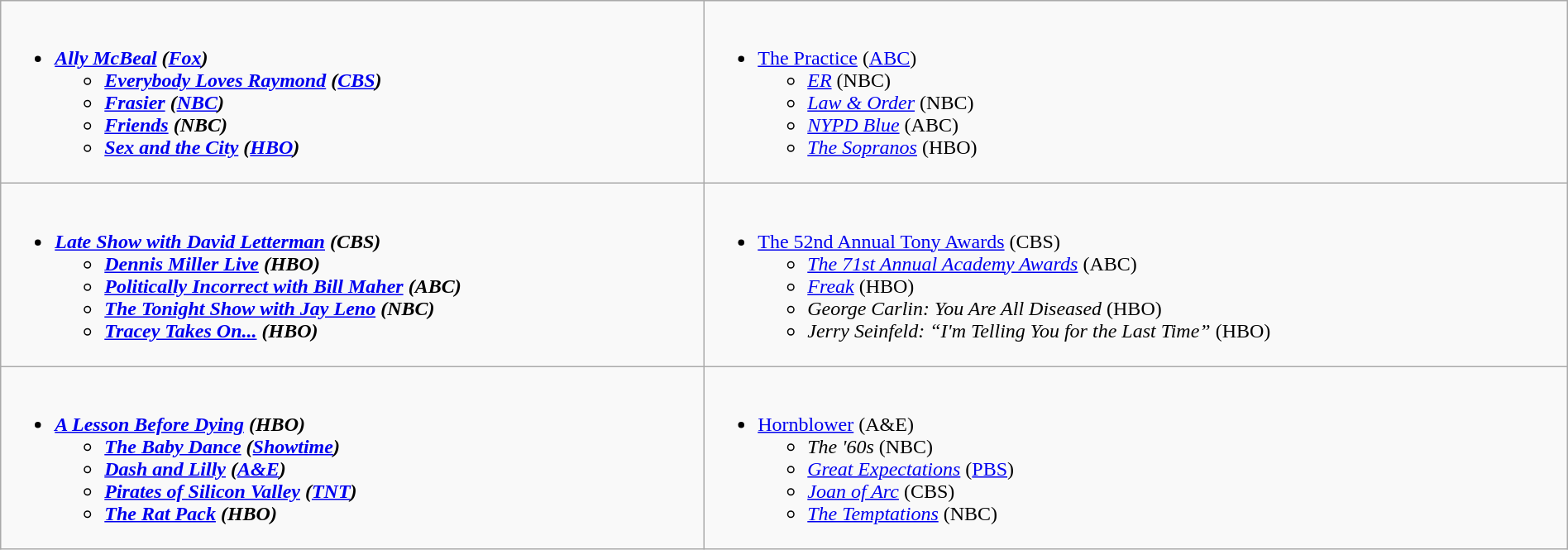<table class="wikitable" width="100%">
<tr>
<td style="vertical-align:top;"><br><ul><li><strong><em><a href='#'>Ally McBeal</a><em> (<a href='#'>Fox</a>)<strong><ul><li></em><a href='#'>Everybody Loves Raymond</a><em> (<a href='#'>CBS</a>)</li><li></em><a href='#'>Frasier</a><em> (<a href='#'>NBC</a>)</li><li></em><a href='#'>Friends</a><em> (NBC)</li><li></em><a href='#'>Sex and the City</a><em> (<a href='#'>HBO</a>)</li></ul></li></ul></td>
<td style="vertical-align:top;"><br><ul><li></em></strong><a href='#'>The Practice</a></em> (<a href='#'>ABC</a>)</strong><ul><li><em><a href='#'>ER</a></em> (NBC)</li><li><em><a href='#'>Law & Order</a></em> (NBC)</li><li><em><a href='#'>NYPD Blue</a></em> (ABC)</li><li><em><a href='#'>The Sopranos</a></em> (HBO)</li></ul></li></ul></td>
</tr>
<tr>
<td style="vertical-align:top;"><br><ul><li><strong><em><a href='#'>Late Show with David Letterman</a><em> (CBS)<strong><ul><li></em><a href='#'>Dennis Miller Live</a><em> (HBO)</li><li></em><a href='#'>Politically Incorrect with Bill Maher</a><em> (ABC)</li><li></em><a href='#'>The Tonight Show with Jay Leno</a><em> (NBC)</li><li></em><a href='#'>Tracey Takes On...</a><em> (HBO)</li></ul></li></ul></td>
<td style="vertical-align:top;"><br><ul><li></em></strong><a href='#'>The 52nd Annual Tony Awards</a></em> (CBS)</strong><ul><li><em><a href='#'>The 71st Annual Academy Awards</a></em> (ABC)</li><li><em><a href='#'>Freak</a></em> (HBO)</li><li><em>George Carlin: You Are All Diseased</em> (HBO)</li><li><em>Jerry Seinfeld: “I'm Telling You for the Last Time”</em> (HBO)</li></ul></li></ul></td>
</tr>
<tr>
<td style="vertical-align:top;"><br><ul><li><strong><em><a href='#'>A Lesson Before Dying</a><em> (HBO)<strong><ul><li></em><a href='#'>The Baby Dance</a><em> (<a href='#'>Showtime</a>)</li><li></em><a href='#'>Dash and Lilly</a><em> (<a href='#'>A&E</a>)</li><li></em><a href='#'>Pirates of Silicon Valley</a><em> (<a href='#'>TNT</a>)</li><li></em><a href='#'>The Rat Pack</a><em> (HBO)</li></ul></li></ul></td>
<td style="vertical-align:top;"><br><ul><li></em></strong><a href='#'>Hornblower</a></em> (A&E)</strong><ul><li><em>The '60s</em> (NBC)</li><li><em><a href='#'>Great Expectations</a></em> (<a href='#'>PBS</a>)</li><li><em><a href='#'>Joan of Arc</a></em> (CBS)</li><li><em><a href='#'>The Temptations</a></em> (NBC)</li></ul></li></ul></td>
</tr>
</table>
